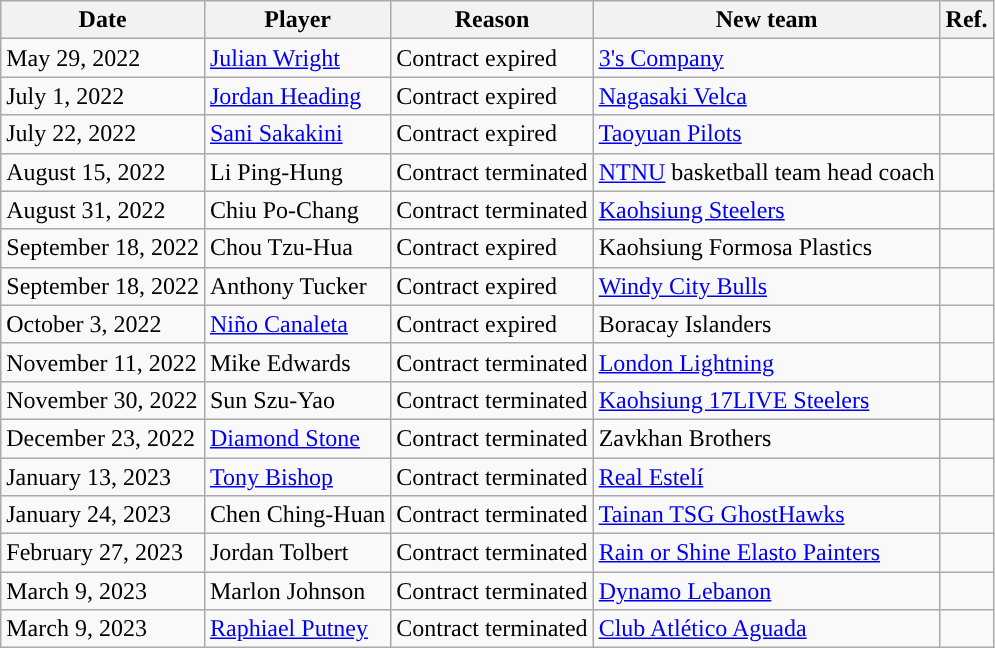<table class="wikitable">
<tr>
<th>Date</th>
<th>Player</th>
<th>Reason</th>
<th>New team</th>
<th>Ref.</th>
</tr>
<tr>
<td>May 29, 2022</td>
<td><a href='#'>Julian Wright</a></td>
<td>Contract expired</td>
<td> <a href='#'>3's Company</a></td>
<td></td>
</tr>
<tr>
<td>July 1, 2022</td>
<td><a href='#'>Jordan Heading</a></td>
<td>Contract expired</td>
<td> <a href='#'>Nagasaki Velca</a></td>
<td></td>
</tr>
<tr>
<td>July 22, 2022</td>
<td><a href='#'>Sani Sakakini</a></td>
<td>Contract expired</td>
<td> <a href='#'>Taoyuan Pilots</a></td>
<td></td>
</tr>
<tr>
<td>August 15, 2022</td>
<td>Li Ping-Hung</td>
<td>Contract terminated</td>
<td> <a href='#'>NTNU</a> basketball team head coach</td>
<td></td>
</tr>
<tr>
<td>August 31, 2022</td>
<td>Chiu Po-Chang</td>
<td>Contract terminated</td>
<td> <a href='#'>Kaohsiung Steelers</a></td>
<td></td>
</tr>
<tr>
<td>September 18, 2022</td>
<td>Chou Tzu-Hua</td>
<td>Contract expired</td>
<td> Kaohsiung Formosa Plastics</td>
<td></td>
</tr>
<tr>
<td>September 18, 2022</td>
<td>Anthony Tucker</td>
<td>Contract expired</td>
<td> <a href='#'>Windy City Bulls</a></td>
<td></td>
</tr>
<tr>
<td>October 3, 2022</td>
<td><a href='#'>Niño Canaleta</a></td>
<td>Contract expired</td>
<td> Boracay Islanders</td>
<td></td>
</tr>
<tr>
<td>November 11, 2022</td>
<td>Mike Edwards</td>
<td>Contract terminated</td>
<td> <a href='#'>London Lightning</a></td>
<td></td>
</tr>
<tr>
<td>November 30, 2022</td>
<td>Sun Szu-Yao</td>
<td>Contract terminated</td>
<td> <a href='#'>Kaohsiung 17LIVE Steelers</a></td>
<td></td>
</tr>
<tr>
<td>December 23, 2022</td>
<td><a href='#'>Diamond Stone</a></td>
<td>Contract terminated</td>
<td> Zavkhan Brothers</td>
<td></td>
</tr>
<tr>
<td>January 13, 2023</td>
<td><a href='#'>Tony Bishop</a></td>
<td>Contract terminated</td>
<td> <a href='#'>Real Estelí</a></td>
<td></td>
</tr>
<tr>
<td>January 24, 2023</td>
<td>Chen Ching-Huan</td>
<td>Contract terminated</td>
<td> <a href='#'>Tainan TSG GhostHawks</a></td>
<td></td>
</tr>
<tr>
<td>February 27, 2023</td>
<td>Jordan Tolbert</td>
<td>Contract terminated</td>
<td> <a href='#'>Rain or Shine Elasto Painters</a></td>
<td></td>
</tr>
<tr>
<td>March 9, 2023</td>
<td>Marlon Johnson</td>
<td>Contract terminated</td>
<td> <a href='#'>Dynamo Lebanon</a></td>
<td></td>
</tr>
<tr>
<td>March 9, 2023</td>
<td><a href='#'>Raphiael Putney</a></td>
<td>Contract terminated</td>
<td> <a href='#'>Club Atlético Aguada</a></td>
<td></td>
</tr>
</table>
